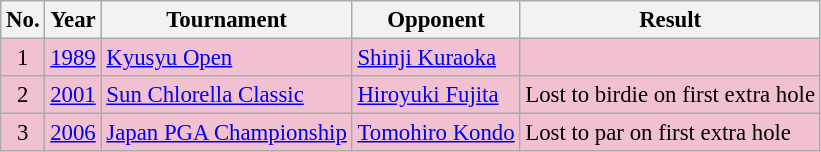<table class="wikitable" style="font-size:95%;">
<tr>
<th>No.</th>
<th>Year</th>
<th>Tournament</th>
<th>Opponent</th>
<th>Result</th>
</tr>
<tr style="background:#F2C1D1;">
<td align=center>1</td>
<td><a href='#'>1989</a></td>
<td><a href='#'>Kyusyu Open</a></td>
<td> <a href='#'>Shinji Kuraoka</a></td>
<td></td>
</tr>
<tr style="background:#F2C1D1;">
<td align=center>2</td>
<td><a href='#'>2001</a></td>
<td><a href='#'>Sun Chlorella Classic</a></td>
<td> <a href='#'>Hiroyuki Fujita</a></td>
<td>Lost to birdie on first extra hole</td>
</tr>
<tr style="background:#F2C1D1;">
<td align=center>3</td>
<td><a href='#'>2006</a></td>
<td><a href='#'>Japan PGA Championship</a></td>
<td> <a href='#'>Tomohiro Kondo</a></td>
<td>Lost to par on first extra hole</td>
</tr>
</table>
